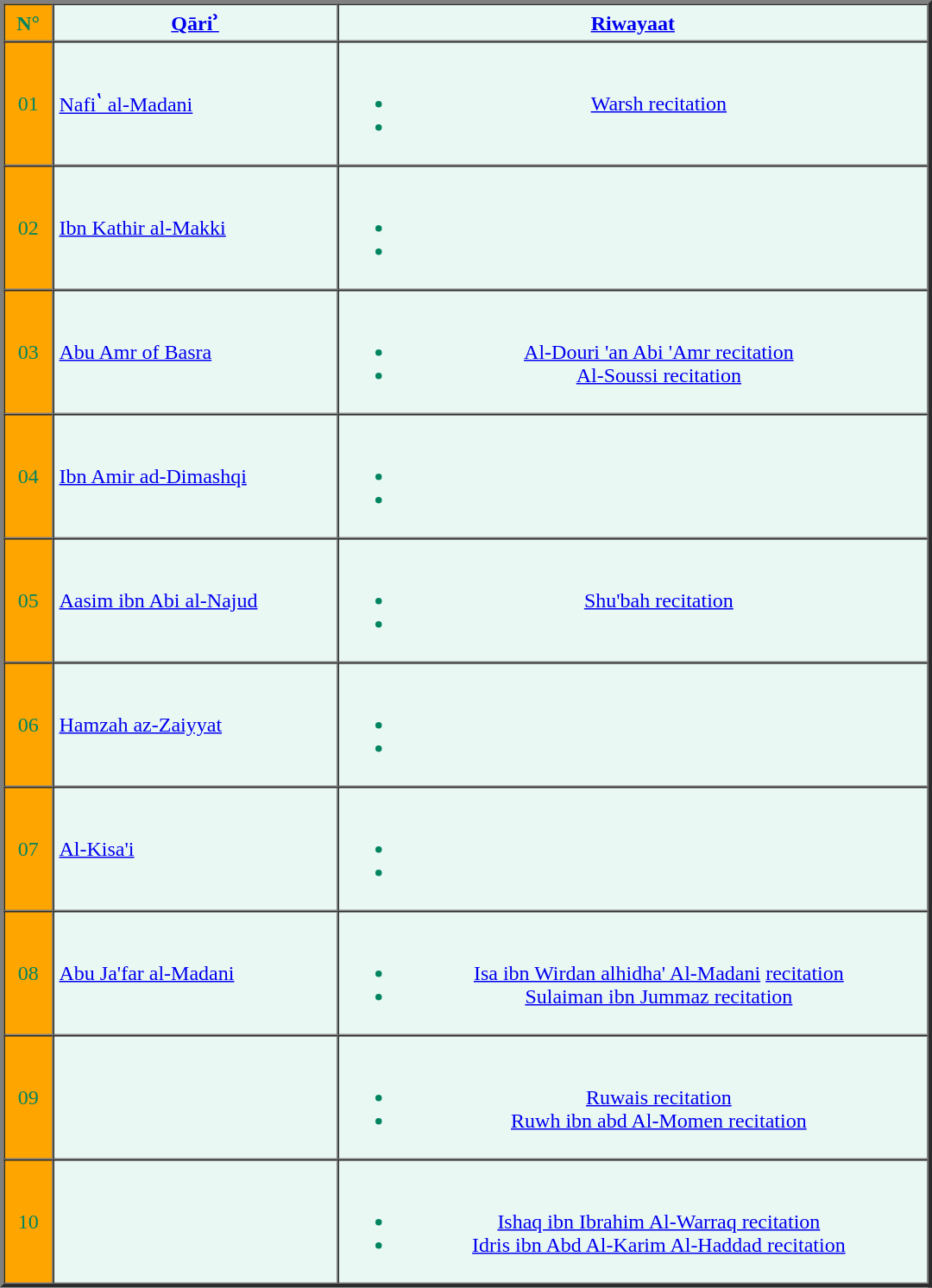<table border="3" cellpadding="4" cellspacing="0"  style="margin:auto; width:720px; background:#eaf8f4; color:#008560; margin:auto;">
<tr>
<th style="text-align:center; background:Orange;">N°</th>
<th align=center><a href='#'>Qāriʾ</a></th>
<th align=center><a href='#'>Riwayaat</a></th>
</tr>
<tr>
<td style="text-align:center; background:Orange;">01</td>
<td><a href='#'>Nafiʽ al-Madani</a></td>
<td align=center><br><ul><li><a href='#'>Warsh recitation</a></li><li></li></ul></td>
</tr>
<tr>
<td style="text-align:center; background:Orange;">02</td>
<td><a href='#'>Ibn Kathir al-Makki</a></td>
<td align=center><br><ul><li></li><li></li></ul></td>
</tr>
<tr>
<td style="text-align:center; background:Orange;">03</td>
<td><a href='#'>Abu Amr of Basra</a></td>
<td align=center><br><ul><li><a href='#'>Al-Douri 'an Abi 'Amr recitation</a></li><li><a href='#'>Al-Soussi recitation</a></li></ul></td>
</tr>
<tr>
<td style="text-align:center; background:Orange;">04</td>
<td><a href='#'>Ibn Amir ad-Dimashqi</a></td>
<td align=center><br><ul><li></li><li></li></ul></td>
</tr>
<tr>
<td style="text-align:center; background:Orange;">05</td>
<td><a href='#'>Aasim ibn Abi al-Najud</a></td>
<td align=center><br><ul><li><a href='#'>Shu'bah recitation</a></li><li></li></ul></td>
</tr>
<tr>
<td style="text-align:center; background:Orange;">06</td>
<td><a href='#'>Hamzah az-Zaiyyat</a></td>
<td align=center><br><ul><li></li><li></li></ul></td>
</tr>
<tr>
<td style="text-align:center; background:Orange;">07</td>
<td><a href='#'>Al-Kisa'i</a></td>
<td align=center><br><ul><li></li><li></li></ul></td>
</tr>
<tr>
<td style="text-align:center; background:Orange;">08</td>
<td><a href='#'>Abu Ja'far al-Madani</a></td>
<td align=center><br><ul><li><a href='#'>Isa ibn Wirdan alhidha' Al-Madani</a> <a href='#'>recitation</a></li><li><a href='#'>Sulaiman ibn Jummaz recitation</a></li></ul></td>
</tr>
<tr>
<td style="text-align:center; background:Orange;">09</td>
<td></td>
<td align=center><br><ul><li><a href='#'>Ruwais recitation</a></li><li><a href='#'>Ruwh ibn abd Al-Momen recitation</a></li></ul></td>
</tr>
<tr>
<td style="text-align:center; background:Orange;">10</td>
<td></td>
<td align=center><br><ul><li><a href='#'>Ishaq ibn Ibrahim Al-Warraq recitation</a></li><li><a href='#'>Idris ibn Abd Al-Karim Al-Haddad recitation</a></li></ul></td>
</tr>
</table>
